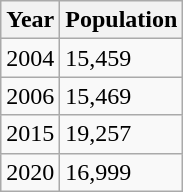<table class="wikitable">
<tr>
<th>Year</th>
<th>Population</th>
</tr>
<tr>
<td>2004</td>
<td>15,459</td>
</tr>
<tr>
<td>2006</td>
<td>15,469</td>
</tr>
<tr>
<td>2015</td>
<td>19,257</td>
</tr>
<tr>
<td>2020</td>
<td>16,999</td>
</tr>
</table>
